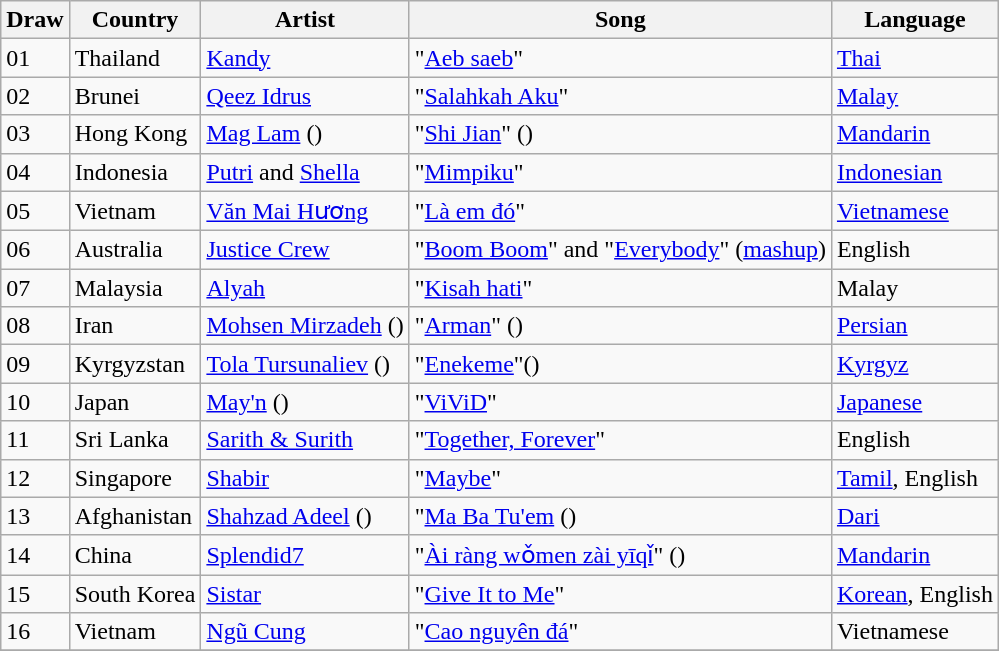<table class="sortable wikitable">
<tr>
<th>Draw</th>
<th>Country</th>
<th>Artist</th>
<th>Song</th>
<th>Language</th>
</tr>
<tr>
<td>01</td>
<td>Thailand</td>
<td><a href='#'>Kandy</a></td>
<td>"<a href='#'>Aeb saeb</a>"</td>
<td><a href='#'>Thai</a></td>
</tr>
<tr>
<td>02</td>
<td>Brunei</td>
<td><a href='#'>Qeez Idrus</a></td>
<td>"<a href='#'>Salahkah Aku</a>"</td>
<td><a href='#'>Malay</a></td>
</tr>
<tr>
<td>03</td>
<td>Hong Kong</td>
<td><a href='#'>Mag Lam</a> ()</td>
<td>"<a href='#'>Shi Jian</a>" ()</td>
<td><a href='#'>Mandarin</a></td>
</tr>
<tr>
<td>04</td>
<td>Indonesia</td>
<td><a href='#'>Putri</a> and <a href='#'>Shella</a></td>
<td>"<a href='#'>Mimpiku</a>"</td>
<td><a href='#'>Indonesian</a></td>
</tr>
<tr>
<td>05</td>
<td>Vietnam</td>
<td><a href='#'>Văn Mai Hương</a></td>
<td>"<a href='#'>Là em đó</a>"</td>
<td><a href='#'>Vietnamese</a></td>
</tr>
<tr>
<td>06</td>
<td>Australia</td>
<td><a href='#'>Justice Crew</a></td>
<td>"<a href='#'>Boom Boom</a>" and "<a href='#'>Everybody</a>" (<a href='#'>mashup</a>)</td>
<td>English</td>
</tr>
<tr>
<td>07</td>
<td>Malaysia</td>
<td><a href='#'>Alyah</a></td>
<td>"<a href='#'>Kisah hati</a>"</td>
<td>Malay</td>
</tr>
<tr>
<td>08</td>
<td>Iran</td>
<td><a href='#'>Mohsen Mirzadeh</a> ()</td>
<td>"<a href='#'>Arman</a>" ()</td>
<td><a href='#'>Persian</a></td>
</tr>
<tr>
<td>09</td>
<td>Kyrgyzstan</td>
<td><a href='#'>Tola Tursunaliev</a> ()</td>
<td>"<a href='#'>Enekeme</a>"()</td>
<td><a href='#'>Kyrgyz</a></td>
</tr>
<tr>
<td>10</td>
<td>Japan</td>
<td><a href='#'>May'n</a> ()</td>
<td>"<a href='#'>ViViD</a>"</td>
<td><a href='#'>Japanese</a></td>
</tr>
<tr>
<td>11</td>
<td>Sri Lanka</td>
<td><a href='#'>Sarith & Surith</a></td>
<td>"<a href='#'>Together, Forever</a>"</td>
<td>English</td>
</tr>
<tr>
<td>12</td>
<td>Singapore</td>
<td><a href='#'>Shabir</a></td>
<td>"<a href='#'>Maybe</a>"</td>
<td><a href='#'>Tamil</a>, English</td>
</tr>
<tr>
<td>13</td>
<td>Afghanistan</td>
<td><a href='#'>Shahzad Adeel</a> ()</td>
<td>"<a href='#'>Ma Ba Tu'em</a> ()</td>
<td><a href='#'>Dari</a></td>
</tr>
<tr>
<td>14</td>
<td>China</td>
<td><a href='#'>Splendid7</a></td>
<td>"<a href='#'>Ài ràng wǒmen zài yīqǐ</a>" ()</td>
<td><a href='#'>Mandarin</a></td>
</tr>
<tr>
<td>15</td>
<td>South Korea</td>
<td><a href='#'>Sistar</a></td>
<td>"<a href='#'>Give It to Me</a>"</td>
<td><a href='#'>Korean</a>, English</td>
</tr>
<tr>
<td>16</td>
<td>Vietnam</td>
<td><a href='#'>Ngũ Cung</a></td>
<td>"<a href='#'>Cao nguyên đá</a>"</td>
<td>Vietnamese</td>
</tr>
<tr>
</tr>
</table>
